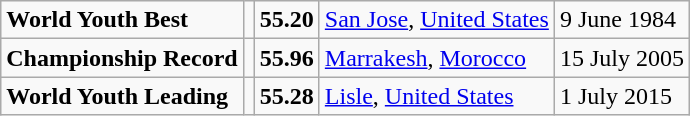<table class="wikitable">
<tr>
<td><strong>World Youth Best</strong></td>
<td></td>
<td><strong>55.20</strong></td>
<td><a href='#'>San Jose</a>, <a href='#'>United States</a></td>
<td>9 June 1984</td>
</tr>
<tr>
<td><strong>Championship Record</strong></td>
<td></td>
<td><strong>55.96</strong></td>
<td><a href='#'>Marrakesh</a>, <a href='#'>Morocco</a></td>
<td>15 July 2005</td>
</tr>
<tr>
<td><strong>World Youth Leading</strong></td>
<td></td>
<td><strong>55.28</strong></td>
<td><a href='#'>Lisle</a>, <a href='#'>United States</a></td>
<td>1 July 2015</td>
</tr>
</table>
